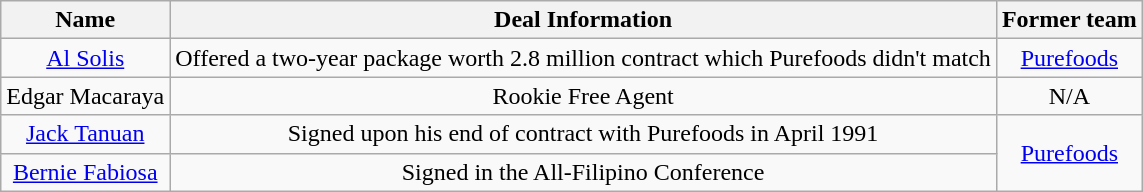<table class="wikitable sortable sortable">
<tr>
<th>Name</th>
<th>Deal Information</th>
<th>Former team</th>
</tr>
<tr style="text-align: center">
<td><a href='#'>Al Solis</a></td>
<td>Offered a two-year package worth 2.8 million contract which Purefoods didn't match</td>
<td><a href='#'>Purefoods</a></td>
</tr>
<tr style="text-align: center">
<td>Edgar Macaraya</td>
<td>Rookie Free Agent</td>
<td>N/A</td>
</tr>
<tr style="text-align: center">
<td><a href='#'>Jack Tanuan</a></td>
<td>Signed upon his end of contract with Purefoods in April 1991</td>
<td rowspan="2"><a href='#'>Purefoods</a></td>
</tr>
<tr style="text-align: center">
<td><a href='#'>Bernie Fabiosa</a></td>
<td>Signed in the All-Filipino Conference</td>
</tr>
</table>
